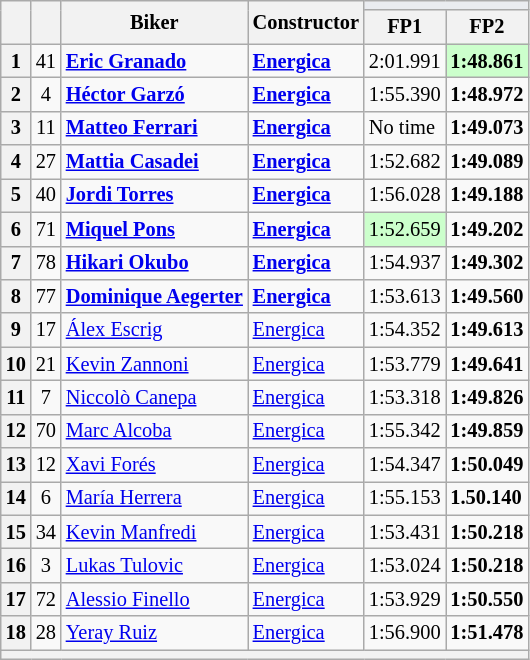<table class="wikitable sortable" style="font-size: 85%;">
<tr>
<th rowspan="2"></th>
<th rowspan="2"></th>
<th rowspan="2">Biker</th>
<th rowspan="2">Constructor</th>
<th colspan="2" style="background:#eaecf0; text-align:center;"></th>
</tr>
<tr>
<th scope="col">FP1</th>
<th scope="col">FP2</th>
</tr>
<tr>
<th scope="row">1</th>
<td align="center">41</td>
<td><strong> <a href='#'>Eric Granado</a></strong></td>
<td><a href='#'><strong>Energica</strong></a></td>
<td>2:01.991</td>
<td style="background:#ccffcc;"><strong>1:48.861</strong></td>
</tr>
<tr>
<th scope="row">2</th>
<td align="center">4</td>
<td><strong> <a href='#'>Héctor Garzó</a></strong></td>
<td><strong><a href='#'>Energica</a></strong></td>
<td>1:55.390</td>
<td><strong>1:48.972</strong></td>
</tr>
<tr>
<th scope="row">3</th>
<td align="center">11</td>
<td><strong> <a href='#'>Matteo Ferrari</a></strong></td>
<td><strong><a href='#'>Energica</a></strong></td>
<td>No time</td>
<td><strong>1:49.073</strong></td>
</tr>
<tr>
<th scope="row">4</th>
<td align="center">27</td>
<td><strong></strong> <strong><a href='#'>Mattia Casadei</a></strong></td>
<td><strong><a href='#'>Energica</a></strong></td>
<td>1:52.682</td>
<td><strong>1:49.089</strong></td>
</tr>
<tr>
<th scope="row">5</th>
<td align="center">40</td>
<td><strong> <a href='#'>Jordi Torres</a></strong></td>
<td><strong><a href='#'>Energica</a></strong></td>
<td>1:56.028</td>
<td><strong>1:49.188</strong></td>
</tr>
<tr>
<th scope="row">6</th>
<td align="center">71</td>
<td><strong> <a href='#'>Miquel Pons</a></strong></td>
<td><a href='#'><strong>Energica</strong></a></td>
<td style="background:#ccffcc;">1:52.659</td>
<td><strong>1:49.202</strong></td>
</tr>
<tr>
<th scope="row">7</th>
<td align="center">78</td>
<td><strong> <a href='#'>Hikari Okubo</a></strong></td>
<td><strong><a href='#'>Energica</a></strong></td>
<td>1:54.937</td>
<td><strong>1:49.302</strong></td>
</tr>
<tr>
<th scope="row">8</th>
<td align="center">77</td>
<td><strong> <a href='#'>Dominique Aegerter</a></strong></td>
<td><strong><a href='#'>Energica</a></strong></td>
<td>1:53.613</td>
<td><strong>1:49.560</strong></td>
</tr>
<tr>
<th scope="row">9</th>
<td align="center">17</td>
<td><strong></strong> <a href='#'>Álex Escrig</a></td>
<td><a href='#'>Energica</a></td>
<td>1:54.352</td>
<td><strong>1:49.613</strong></td>
</tr>
<tr>
<th scope="row">10</th>
<td align="center">21</td>
<td><strong></strong> <a href='#'>Kevin Zannoni</a></td>
<td><a href='#'>Energica</a></td>
<td>1:53.779</td>
<td><strong>1:49.641</strong></td>
</tr>
<tr>
<th scope="row">11</th>
<td align="center">7</td>
<td> <a href='#'>Niccolò Canepa</a></td>
<td><a href='#'>Energica</a></td>
<td>1:53.318</td>
<td><strong>1:49.826</strong></td>
</tr>
<tr>
<th scope="row">12</th>
<td align="center">70</td>
<td> <a href='#'>Marc Alcoba</a></td>
<td><a href='#'>Energica</a></td>
<td>1:55.342</td>
<td><strong>1:49.859</strong></td>
</tr>
<tr>
<th scope="row">13</th>
<td align="center">12</td>
<td> <a href='#'>Xavi Forés</a></td>
<td><a href='#'>Energica</a></td>
<td>1:54.347</td>
<td><strong>1:50.049</strong></td>
</tr>
<tr>
<th scope="row">14</th>
<td align="center">6</td>
<td> <a href='#'>María Herrera</a></td>
<td><a href='#'>Energica</a></td>
<td>1:55.153</td>
<td><strong>1.50.140</strong></td>
</tr>
<tr>
<th scope="row">15</th>
<td align="center">34</td>
<td> <a href='#'>Kevin Manfredi</a></td>
<td><a href='#'>Energica</a></td>
<td>1:53.431</td>
<td><strong>1:50.218</strong></td>
</tr>
<tr>
<th scope="row">16</th>
<td align="center">3</td>
<td> <a href='#'>Lukas Tulovic</a></td>
<td><a href='#'>Energica</a></td>
<td>1:53.024</td>
<td><strong>1:50.218</strong></td>
</tr>
<tr>
<th scope="row">17</th>
<td align="center">72</td>
<td> <a href='#'>Alessio Finello</a></td>
<td><a href='#'>Energica</a></td>
<td>1:53.929</td>
<td><strong>1:50.550</strong></td>
</tr>
<tr>
<th scope="row">18</th>
<td align="center">28</td>
<td> <a href='#'>Yeray Ruiz</a></td>
<td><a href='#'>Energica</a></td>
<td>1:56.900</td>
<td><strong>1:51.478</strong></td>
</tr>
<tr>
<th colspan="6"></th>
</tr>
</table>
